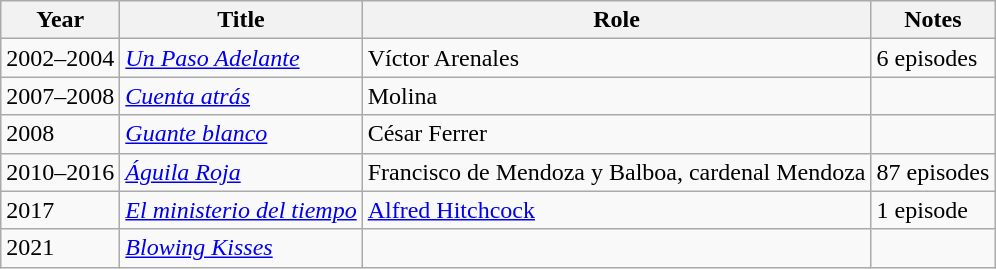<table class="wikitable sortable">
<tr>
<th>Year</th>
<th>Title</th>
<th>Role</th>
<th class="unsortable">Notes</th>
</tr>
<tr>
<td>2002–2004</td>
<td><em><a href='#'>Un Paso Adelante</a></em></td>
<td>Víctor Arenales</td>
<td>6 episodes</td>
</tr>
<tr>
<td>2007–2008</td>
<td><em><a href='#'>Cuenta atrás</a></em></td>
<td>Molina</td>
<td></td>
</tr>
<tr>
<td>2008</td>
<td><em><a href='#'>Guante blanco</a></em></td>
<td>César Ferrer</td>
<td></td>
</tr>
<tr>
<td>2010–2016</td>
<td><em><a href='#'>Águila Roja</a></em></td>
<td>Francisco de Mendoza y Balboa, cardenal Mendoza</td>
<td>87 episodes</td>
</tr>
<tr>
<td>2017</td>
<td><em><a href='#'>El ministerio del tiempo</a></em></td>
<td><a href='#'>Alfred Hitchcock</a></td>
<td>1 episode</td>
</tr>
<tr>
<td>2021</td>
<td><em><a href='#'>Blowing Kisses</a></em></td>
<td></td>
<td></td>
</tr>
</table>
